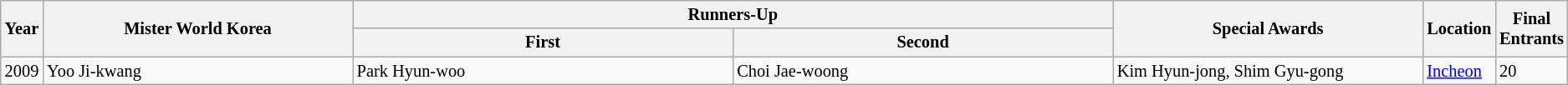<table class="wikitable" style="font-size: 85%;">
<tr>
<th rowspan="2" width="1%">Year</th>
<th rowspan="2" width="200">Mister World Korea</th>
<th colspan="2" width="500">Runners-Up</th>
<th rowspan="2" width="200">Special Awards</th>
<th rowspan="2" width="1%">Location</th>
<th rowspan="2" width="1%">Final Entrants</th>
</tr>
<tr style="text-align:center;">
<th width="200">First</th>
<th width="200">Second</th>
</tr>
<tr>
<td>2009</td>
<td>Yoo Ji-kwang</td>
<td>Park Hyun-woo</td>
<td>Choi Jae-woong</td>
<td>Kim Hyun-jong, Shim Gyu-gong</td>
<td><a href='#'>Incheon</a></td>
<td>20</td>
</tr>
</table>
